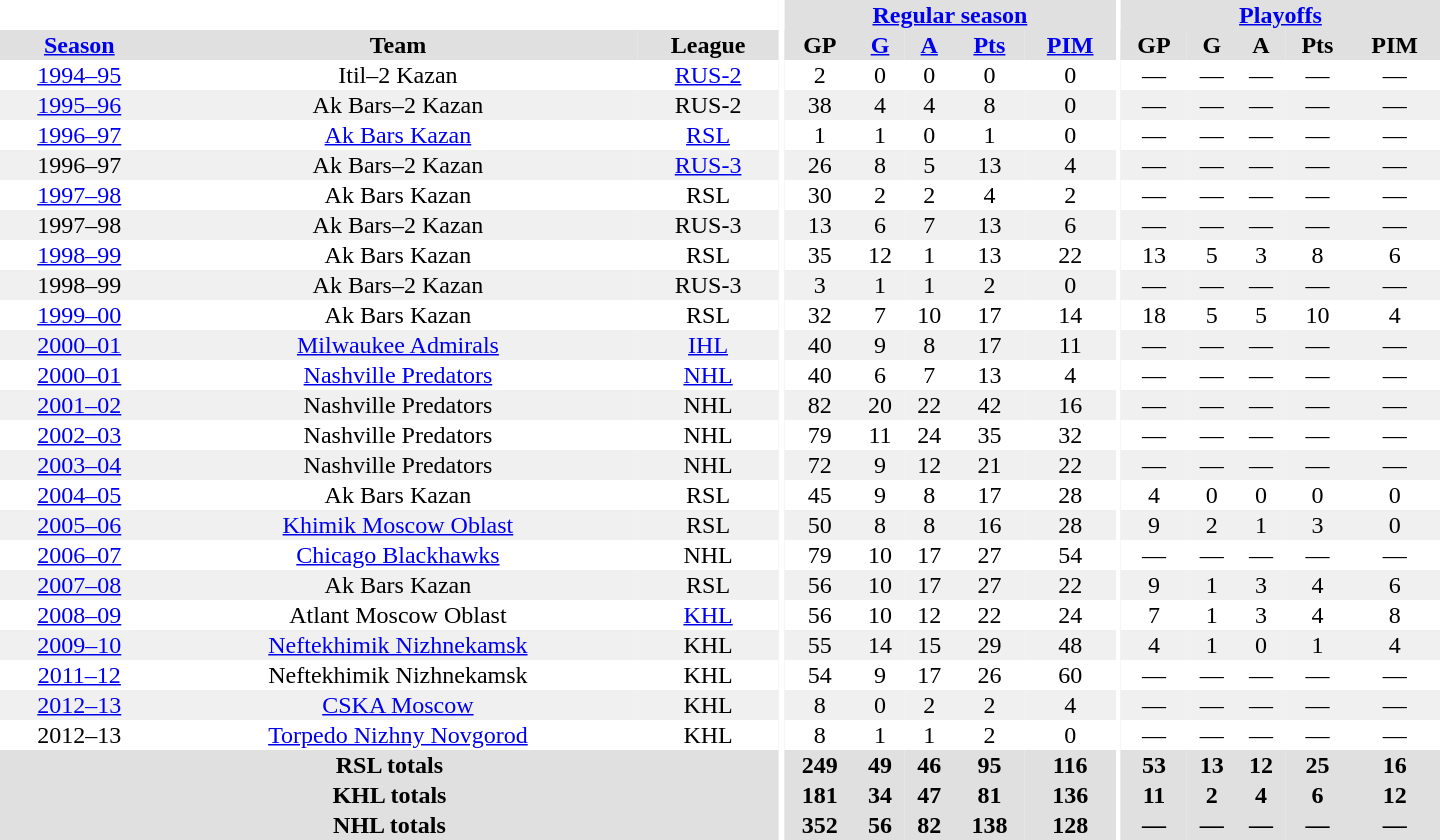<table border="0" cellpadding="1" cellspacing="0" style="text-align:center; width:60em">
<tr bgcolor="#e0e0e0">
<th colspan="3" bgcolor="#ffffff"></th>
<th rowspan="100" bgcolor="#ffffff"></th>
<th colspan="5"><a href='#'>Regular season</a></th>
<th rowspan="100" bgcolor="#ffffff"></th>
<th colspan="5"><a href='#'>Playoffs</a></th>
</tr>
<tr bgcolor="#e0e0e0">
<th><a href='#'>Season</a></th>
<th>Team</th>
<th>League</th>
<th>GP</th>
<th><a href='#'>G</a></th>
<th><a href='#'>A</a></th>
<th><a href='#'>Pts</a></th>
<th><a href='#'>PIM</a></th>
<th>GP</th>
<th>G</th>
<th>A</th>
<th>Pts</th>
<th>PIM</th>
</tr>
<tr>
<td><a href='#'>1994–95</a></td>
<td>Itil–2 Kazan</td>
<td><a href='#'>RUS-2</a></td>
<td>2</td>
<td>0</td>
<td>0</td>
<td>0</td>
<td>0</td>
<td>—</td>
<td>—</td>
<td>—</td>
<td>—</td>
<td>—</td>
</tr>
<tr bgcolor="#f0f0f0">
<td><a href='#'>1995–96</a></td>
<td>Ak Bars–2 Kazan</td>
<td>RUS-2</td>
<td>38</td>
<td>4</td>
<td>4</td>
<td>8</td>
<td>0</td>
<td>—</td>
<td>—</td>
<td>—</td>
<td>—</td>
<td>—</td>
</tr>
<tr>
<td><a href='#'>1996–97</a></td>
<td><a href='#'>Ak Bars Kazan</a></td>
<td><a href='#'>RSL</a></td>
<td>1</td>
<td>1</td>
<td>0</td>
<td>1</td>
<td>0</td>
<td>—</td>
<td>—</td>
<td>—</td>
<td>—</td>
<td>—</td>
</tr>
<tr bgcolor="#f0f0f0">
<td>1996–97</td>
<td>Ak Bars–2 Kazan</td>
<td><a href='#'>RUS-3</a></td>
<td>26</td>
<td>8</td>
<td>5</td>
<td>13</td>
<td>4</td>
<td>—</td>
<td>—</td>
<td>—</td>
<td>—</td>
<td>—</td>
</tr>
<tr>
<td><a href='#'>1997–98</a></td>
<td>Ak Bars Kazan</td>
<td>RSL</td>
<td>30</td>
<td>2</td>
<td>2</td>
<td>4</td>
<td>2</td>
<td>—</td>
<td>—</td>
<td>—</td>
<td>—</td>
<td>—</td>
</tr>
<tr bgcolor="#f0f0f0">
<td>1997–98</td>
<td>Ak Bars–2 Kazan</td>
<td>RUS-3</td>
<td>13</td>
<td>6</td>
<td>7</td>
<td>13</td>
<td>6</td>
<td>—</td>
<td>—</td>
<td>—</td>
<td>—</td>
<td>—</td>
</tr>
<tr>
<td><a href='#'>1998–99</a></td>
<td>Ak Bars Kazan</td>
<td>RSL</td>
<td>35</td>
<td>12</td>
<td>1</td>
<td>13</td>
<td>22</td>
<td>13</td>
<td>5</td>
<td>3</td>
<td>8</td>
<td>6</td>
</tr>
<tr bgcolor="#f0f0f0">
<td>1998–99</td>
<td>Ak Bars–2 Kazan</td>
<td>RUS-3</td>
<td>3</td>
<td>1</td>
<td>1</td>
<td>2</td>
<td>0</td>
<td>—</td>
<td>—</td>
<td>—</td>
<td>—</td>
<td>—</td>
</tr>
<tr>
<td><a href='#'>1999–00</a></td>
<td>Ak Bars Kazan</td>
<td>RSL</td>
<td>32</td>
<td>7</td>
<td>10</td>
<td>17</td>
<td>14</td>
<td>18</td>
<td>5</td>
<td>5</td>
<td>10</td>
<td>4</td>
</tr>
<tr bgcolor="#f0f0f0">
<td><a href='#'>2000–01</a></td>
<td><a href='#'>Milwaukee Admirals</a></td>
<td><a href='#'>IHL</a></td>
<td>40</td>
<td>9</td>
<td>8</td>
<td>17</td>
<td>11</td>
<td>—</td>
<td>—</td>
<td>—</td>
<td>—</td>
<td>—</td>
</tr>
<tr>
<td><a href='#'>2000–01</a></td>
<td><a href='#'>Nashville Predators</a></td>
<td><a href='#'>NHL</a></td>
<td>40</td>
<td>6</td>
<td>7</td>
<td>13</td>
<td>4</td>
<td>—</td>
<td>—</td>
<td>—</td>
<td>—</td>
<td>—</td>
</tr>
<tr bgcolor="#f0f0f0">
<td><a href='#'>2001–02</a></td>
<td>Nashville Predators</td>
<td>NHL</td>
<td>82</td>
<td>20</td>
<td>22</td>
<td>42</td>
<td>16</td>
<td>—</td>
<td>—</td>
<td>—</td>
<td>—</td>
<td>—</td>
</tr>
<tr>
<td><a href='#'>2002–03</a></td>
<td>Nashville Predators</td>
<td>NHL</td>
<td>79</td>
<td>11</td>
<td>24</td>
<td>35</td>
<td>32</td>
<td>—</td>
<td>—</td>
<td>—</td>
<td>—</td>
<td>—</td>
</tr>
<tr bgcolor="#f0f0f0">
<td><a href='#'>2003–04</a></td>
<td>Nashville Predators</td>
<td>NHL</td>
<td>72</td>
<td>9</td>
<td>12</td>
<td>21</td>
<td>22</td>
<td>—</td>
<td>—</td>
<td>—</td>
<td>—</td>
<td>—</td>
</tr>
<tr>
<td><a href='#'>2004–05</a></td>
<td>Ak Bars Kazan</td>
<td>RSL</td>
<td>45</td>
<td>9</td>
<td>8</td>
<td>17</td>
<td>28</td>
<td>4</td>
<td>0</td>
<td>0</td>
<td>0</td>
<td>0</td>
</tr>
<tr bgcolor="#f0f0f0">
<td><a href='#'>2005–06</a></td>
<td><a href='#'>Khimik Moscow Oblast</a></td>
<td>RSL</td>
<td>50</td>
<td>8</td>
<td>8</td>
<td>16</td>
<td>28</td>
<td>9</td>
<td>2</td>
<td>1</td>
<td>3</td>
<td>0</td>
</tr>
<tr>
<td><a href='#'>2006–07</a></td>
<td><a href='#'>Chicago Blackhawks</a></td>
<td>NHL</td>
<td>79</td>
<td>10</td>
<td>17</td>
<td>27</td>
<td>54</td>
<td>—</td>
<td>—</td>
<td>—</td>
<td>—</td>
<td>—</td>
</tr>
<tr bgcolor="#f0f0f0">
<td><a href='#'>2007–08</a></td>
<td>Ak Bars Kazan</td>
<td>RSL</td>
<td>56</td>
<td>10</td>
<td>17</td>
<td>27</td>
<td>22</td>
<td>9</td>
<td>1</td>
<td>3</td>
<td>4</td>
<td>6</td>
</tr>
<tr>
<td><a href='#'>2008–09</a></td>
<td>Atlant Moscow Oblast</td>
<td><a href='#'>KHL</a></td>
<td>56</td>
<td>10</td>
<td>12</td>
<td>22</td>
<td>24</td>
<td>7</td>
<td>1</td>
<td>3</td>
<td>4</td>
<td>8</td>
</tr>
<tr bgcolor="#f0f0f0">
<td><a href='#'>2009–10</a></td>
<td><a href='#'>Neftekhimik Nizhnekamsk</a></td>
<td>KHL</td>
<td>55</td>
<td>14</td>
<td>15</td>
<td>29</td>
<td>48</td>
<td>4</td>
<td>1</td>
<td>0</td>
<td>1</td>
<td>4</td>
</tr>
<tr>
<td><a href='#'>2011–12</a></td>
<td>Neftekhimik Nizhnekamsk</td>
<td>KHL</td>
<td>54</td>
<td>9</td>
<td>17</td>
<td>26</td>
<td>60</td>
<td>—</td>
<td>—</td>
<td>—</td>
<td>—</td>
<td>—</td>
</tr>
<tr bgcolor="#f0f0f0">
<td><a href='#'>2012–13</a></td>
<td><a href='#'>CSKA Moscow</a></td>
<td>KHL</td>
<td>8</td>
<td>0</td>
<td>2</td>
<td>2</td>
<td>4</td>
<td>—</td>
<td>—</td>
<td>—</td>
<td>—</td>
<td>—</td>
</tr>
<tr>
<td>2012–13</td>
<td><a href='#'>Torpedo Nizhny Novgorod</a></td>
<td>KHL</td>
<td>8</td>
<td>1</td>
<td>1</td>
<td>2</td>
<td>0</td>
<td>—</td>
<td>—</td>
<td>—</td>
<td>—</td>
<td>—</td>
</tr>
<tr bgcolor="#e0e0e0">
<th colspan="3">RSL totals</th>
<th>249</th>
<th>49</th>
<th>46</th>
<th>95</th>
<th>116</th>
<th>53</th>
<th>13</th>
<th>12</th>
<th>25</th>
<th>16</th>
</tr>
<tr bgcolor="#e0e0e0">
<th colspan="3">KHL totals</th>
<th>181</th>
<th>34</th>
<th>47</th>
<th>81</th>
<th>136</th>
<th>11</th>
<th>2</th>
<th>4</th>
<th>6</th>
<th>12</th>
</tr>
<tr bgcolor="#e0e0e0">
<th colspan="3">NHL totals</th>
<th>352</th>
<th>56</th>
<th>82</th>
<th>138</th>
<th>128</th>
<th>—</th>
<th>—</th>
<th>—</th>
<th>—</th>
<th>—</th>
</tr>
</table>
